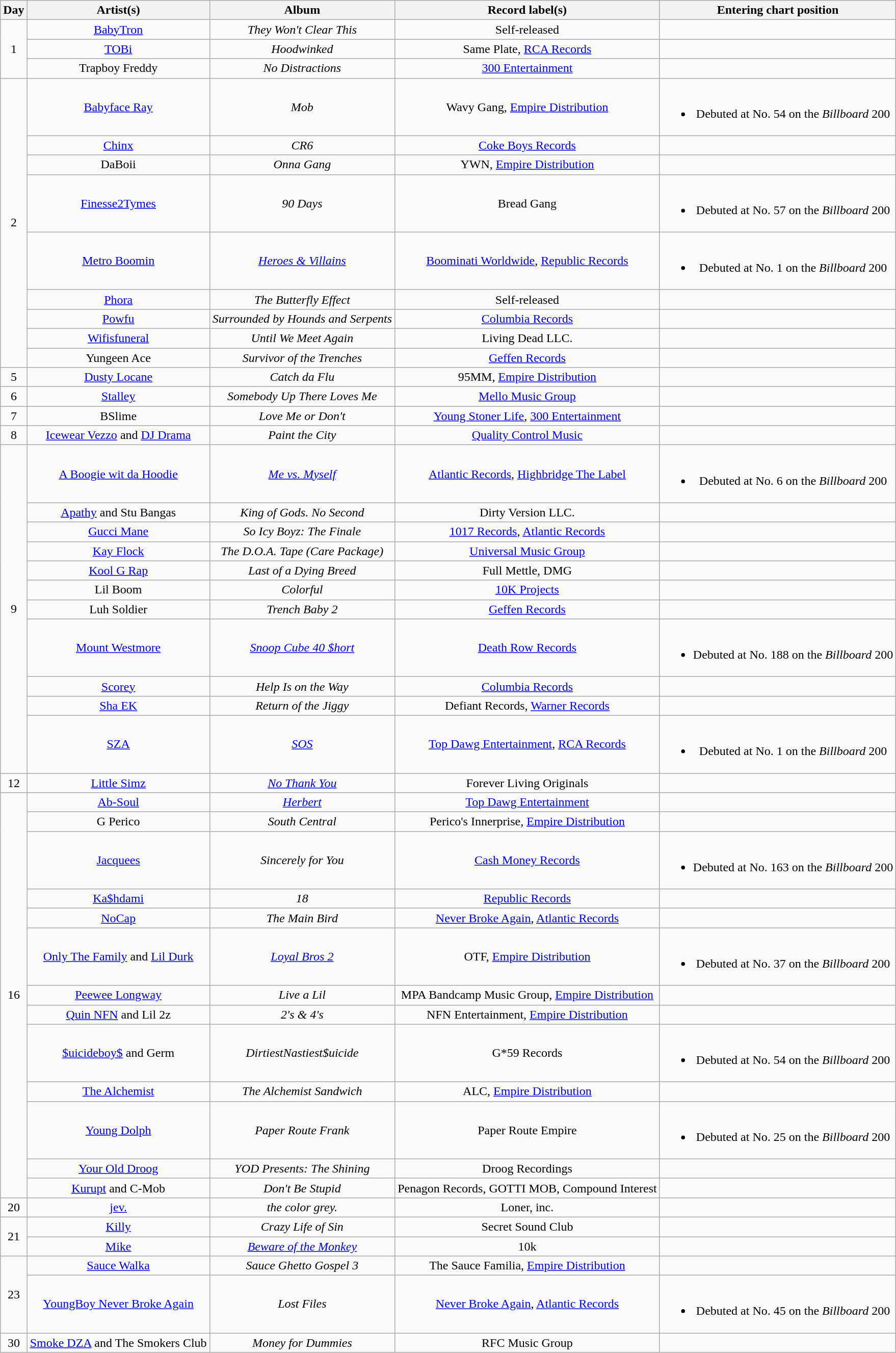<table class="wikitable" style="text-align:center;">
<tr>
<th scope="col">Day</th>
<th scope="col">Artist(s)</th>
<th scope="col">Album</th>
<th scope="col">Record label(s)</th>
<th>Entering chart position</th>
</tr>
<tr>
<td rowspan="3">1</td>
<td><a href='#'>BabyTron</a></td>
<td><em>They Won't Clear This</em></td>
<td>Self-released</td>
<td></td>
</tr>
<tr>
<td><a href='#'>TOBi</a></td>
<td><em>Hoodwinked</em></td>
<td>Same Plate, <a href='#'>RCA Records</a></td>
<td></td>
</tr>
<tr>
<td>Trapboy Freddy</td>
<td><em>No Distractions</em></td>
<td><a href='#'>300 Entertainment</a></td>
<td></td>
</tr>
<tr>
<td rowspan="9">2</td>
<td><a href='#'>Babyface Ray</a></td>
<td><em>Mob</em></td>
<td>Wavy Gang, <a href='#'>Empire Distribution</a></td>
<td><br><ul><li>Debuted at No. 54 on the <em>Billboard</em> 200</li></ul></td>
</tr>
<tr>
<td><a href='#'>Chinx</a></td>
<td><em>CR6</em></td>
<td><a href='#'>Coke Boys Records</a></td>
<td></td>
</tr>
<tr>
<td>DaBoii</td>
<td><em>Onna Gang</em></td>
<td>YWN, <a href='#'>Empire Distribution</a></td>
<td></td>
</tr>
<tr>
<td><a href='#'>Finesse2Tymes</a></td>
<td><em>90 Days</em></td>
<td>Bread Gang</td>
<td><br><ul><li>Debuted at No. 57 on the <em>Billboard</em> 200</li></ul></td>
</tr>
<tr>
<td><a href='#'>Metro Boomin</a></td>
<td><em><a href='#'>Heroes & Villains</a></em></td>
<td><a href='#'>Boominati Worldwide</a>, <a href='#'>Republic Records</a></td>
<td><br><ul><li>Debuted at No. 1 on the <em>Billboard</em> 200</li></ul></td>
</tr>
<tr>
<td><a href='#'>Phora</a></td>
<td><em>The Butterfly Effect</em></td>
<td>Self-released</td>
<td></td>
</tr>
<tr>
<td><a href='#'>Powfu</a></td>
<td><em>Surrounded by Hounds and Serpents</em></td>
<td><a href='#'>Columbia Records</a></td>
<td></td>
</tr>
<tr>
<td><a href='#'>Wifisfuneral</a></td>
<td><em>Until We Meet Again</em></td>
<td>Living Dead LLC.</td>
<td></td>
</tr>
<tr>
<td>Yungeen Ace</td>
<td><em>Survivor of the Trenches</em></td>
<td><a href='#'>Geffen Records</a></td>
<td></td>
</tr>
<tr>
<td>5</td>
<td><a href='#'>Dusty Locane</a></td>
<td><em>Catch da Flu</em></td>
<td>95MM, <a href='#'>Empire Distribution</a></td>
<td></td>
</tr>
<tr>
<td>6</td>
<td><a href='#'>Stalley</a></td>
<td><em>Somebody Up There Loves Me</em></td>
<td><a href='#'>Mello Music Group</a></td>
<td></td>
</tr>
<tr>
<td>7</td>
<td>BSlime</td>
<td><em>Love Me or Don't</em></td>
<td><a href='#'>Young Stoner Life</a>, <a href='#'>300 Entertainment</a></td>
<td></td>
</tr>
<tr>
<td>8</td>
<td><a href='#'>Icewear Vezzo</a> and <a href='#'>DJ Drama</a></td>
<td><em>Paint the City</em></td>
<td><a href='#'>Quality Control Music</a></td>
<td></td>
</tr>
<tr>
<td rowspan="11">9</td>
<td><a href='#'>A Boogie wit da Hoodie</a></td>
<td><em><a href='#'>Me vs. Myself</a></em></td>
<td><a href='#'>Atlantic Records</a>, <a href='#'>Highbridge The Label</a></td>
<td><br><ul><li>Debuted at No. 6 on the <em>Billboard</em> 200</li></ul></td>
</tr>
<tr>
<td><a href='#'>Apathy</a> and Stu Bangas</td>
<td><em>King of Gods. No Second</em></td>
<td>Dirty Version LLC.</td>
<td></td>
</tr>
<tr>
<td><a href='#'>Gucci Mane</a></td>
<td><em>So Icy Boyz: The Finale</em></td>
<td><a href='#'>1017 Records</a>, <a href='#'>Atlantic Records</a></td>
<td></td>
</tr>
<tr>
<td><a href='#'>Kay Flock</a></td>
<td><em>The D.O.A. Tape (Care Package)</em></td>
<td><a href='#'>Universal Music Group</a></td>
<td></td>
</tr>
<tr>
<td><a href='#'>Kool G Rap</a></td>
<td><em>Last of a Dying Breed</em></td>
<td>Full Mettle, DMG</td>
<td></td>
</tr>
<tr>
<td>Lil Boom</td>
<td><em>Colorful</em></td>
<td><a href='#'>10K Projects</a></td>
<td></td>
</tr>
<tr>
<td>Luh Soldier</td>
<td><em>Trench Baby 2</em></td>
<td><a href='#'>Geffen Records</a></td>
<td></td>
</tr>
<tr>
<td><a href='#'>Mount Westmore</a></td>
<td><em><a href='#'>Snoop Cube 40 $hort</a></em></td>
<td><a href='#'>Death Row Records</a></td>
<td><br><ul><li>Debuted at No. 188 on the <em>Billboard</em> 200</li></ul></td>
</tr>
<tr>
<td><a href='#'>Scorey</a></td>
<td><em>Help Is on the Way</em></td>
<td><a href='#'>Columbia Records</a></td>
<td></td>
</tr>
<tr>
<td><a href='#'>Sha EK</a></td>
<td><em>Return of the Jiggy</em></td>
<td>Defiant Records, <a href='#'>Warner Records</a></td>
<td></td>
</tr>
<tr>
<td><a href='#'>SZA</a></td>
<td><em><a href='#'>SOS</a></em></td>
<td><a href='#'>Top Dawg Entertainment</a>, <a href='#'>RCA Records</a></td>
<td><br><ul><li>Debuted at No. 1 on the <em>Billboard</em> 200</li></ul></td>
</tr>
<tr>
<td>12</td>
<td><a href='#'>Little Simz</a></td>
<td><em><a href='#'>No Thank You</a></em></td>
<td>Forever Living Originals</td>
<td></td>
</tr>
<tr>
<td rowspan="13">16</td>
<td><a href='#'>Ab-Soul</a></td>
<td><em><a href='#'>Herbert</a></em></td>
<td><a href='#'>Top Dawg Entertainment</a></td>
<td></td>
</tr>
<tr>
<td>G Perico</td>
<td><em>South Central</em></td>
<td>Perico's Innerprise, <a href='#'>Empire Distribution</a></td>
<td></td>
</tr>
<tr>
<td><a href='#'>Jacquees</a></td>
<td><em>Sincerely for You</em></td>
<td><a href='#'>Cash Money Records</a></td>
<td><br><ul><li>Debuted at No. 163 on the <em>Billboard</em> 200</li></ul></td>
</tr>
<tr>
<td><a href='#'>Ka$hdami</a></td>
<td><em>18</em></td>
<td><a href='#'>Republic Records</a></td>
<td></td>
</tr>
<tr>
<td><a href='#'>NoCap</a></td>
<td><em>The Main Bird</em></td>
<td><a href='#'>Never Broke Again</a>, <a href='#'>Atlantic Records</a></td>
<td></td>
</tr>
<tr>
<td><a href='#'>Only The Family</a> and <a href='#'>Lil Durk</a></td>
<td><em><a href='#'>Loyal Bros 2</a></em></td>
<td>OTF, <a href='#'>Empire Distribution</a></td>
<td><br><ul><li>Debuted at No. 37 on the <em>Billboard</em> 200</li></ul></td>
</tr>
<tr>
<td><a href='#'>Peewee Longway</a></td>
<td><em>Live a Lil</em></td>
<td>MPA Bandcamp Music Group, <a href='#'>Empire Distribution</a></td>
<td></td>
</tr>
<tr>
<td><a href='#'>Quin NFN</a> and Lil 2z</td>
<td><em>2's & 4's</em></td>
<td>NFN Entertainment, <a href='#'>Empire Distribution</a></td>
<td></td>
</tr>
<tr>
<td><a href='#'>$uicideboy$</a> and Germ</td>
<td><em>DirtiestNastiest$uicide</em></td>
<td>G*59 Records</td>
<td><br><ul><li>Debuted at No. 54 on the <em>Billboard</em> 200</li></ul></td>
</tr>
<tr>
<td><a href='#'>The Alchemist</a></td>
<td><em>The Alchemist Sandwich</em></td>
<td>ALC, <a href='#'>Empire Distribution</a></td>
<td></td>
</tr>
<tr>
<td><a href='#'>Young Dolph</a></td>
<td><em>Paper Route Frank</em></td>
<td>Paper Route Empire</td>
<td><br><ul><li>Debuted at No. 25 on the <em>Billboard</em> 200</li></ul></td>
</tr>
<tr>
<td><a href='#'>Your Old Droog</a></td>
<td><em>YOD Presents: The Shining</em></td>
<td>Droog Recordings</td>
<td></td>
</tr>
<tr>
<td><a href='#'>Kurupt</a> and C-Mob</td>
<td><em>Don't Be Stupid</em></td>
<td>Penagon Records, GOTTI MOB, Compound Interest</td>
<td></td>
</tr>
<tr>
<td>20</td>
<td><a href='#'>jev.</a></td>
<td><em>the color grey.</em></td>
<td>Loner, inc.</td>
<td></td>
</tr>
<tr>
<td rowspan="2">21</td>
<td><a href='#'>Killy</a></td>
<td><em>Crazy Life of Sin</em></td>
<td>Secret Sound Club</td>
<td></td>
</tr>
<tr>
<td><a href='#'>Mike</a></td>
<td><em><a href='#'>Beware of the Monkey</a></em></td>
<td>10k</td>
<td></td>
</tr>
<tr>
<td rowspan="2">23</td>
<td><a href='#'>Sauce Walka</a></td>
<td><em>Sauce Ghetto Gospel 3</em></td>
<td>The Sauce Familia, <a href='#'>Empire Distribution</a></td>
<td></td>
</tr>
<tr>
<td><a href='#'>YoungBoy Never Broke Again</a></td>
<td><em>Lost Files</em></td>
<td><a href='#'>Never Broke Again</a>, <a href='#'>Atlantic Records</a></td>
<td><br><ul><li>Debuted at No. 45 on the <em>Billboard</em> 200</li></ul></td>
</tr>
<tr>
<td>30</td>
<td><a href='#'>Smoke DZA</a> and The Smokers Club</td>
<td><em>Money for Dummies</em></td>
<td>RFC Music Group</td>
<td></td>
</tr>
</table>
